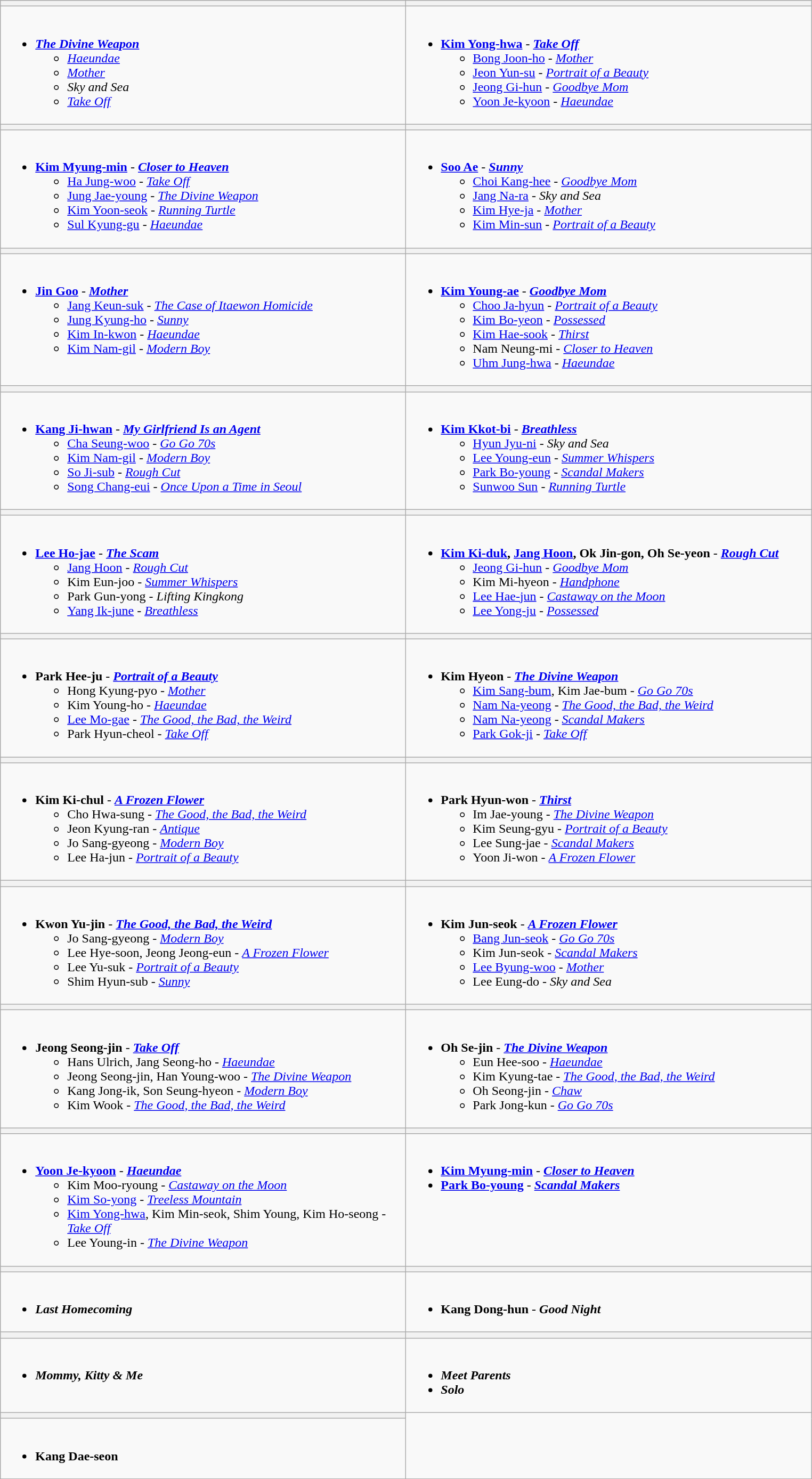<table class="wikitable">
<tr>
<th style="width:500px;"></th>
<th style="width:500px;"></th>
</tr>
<tr>
<td valign="top"><br><ul><li><strong><em><a href='#'>The Divine Weapon</a></em></strong><ul><li><em><a href='#'>Haeundae</a></em></li><li><em><a href='#'>Mother</a></em></li><li><em>Sky and Sea</em></li><li><em><a href='#'>Take Off</a></em></li></ul></li></ul></td>
<td valign="top"><br><ul><li><strong><a href='#'>Kim Yong-hwa</a></strong> - <strong><em><a href='#'>Take Off</a></em></strong><ul><li><a href='#'>Bong Joon-ho</a> - <em><a href='#'>Mother</a></em></li><li><a href='#'>Jeon Yun-su</a> - <em><a href='#'>Portrait of a Beauty</a></em></li><li><a href='#'>Jeong Gi-hun</a> - <em><a href='#'>Goodbye Mom</a></em></li><li><a href='#'>Yoon Je-kyoon</a> - <em><a href='#'>Haeundae</a></em></li></ul></li></ul></td>
</tr>
<tr>
<th></th>
<th></th>
</tr>
<tr>
<td valign="top"><br><ul><li><strong><a href='#'>Kim Myung-min</a></strong> - <strong><em><a href='#'>Closer to Heaven</a></em></strong><ul><li><a href='#'>Ha Jung-woo</a> - <em><a href='#'>Take Off</a></em></li><li><a href='#'>Jung Jae-young</a> - <em><a href='#'>The Divine Weapon</a></em></li><li><a href='#'>Kim Yoon-seok</a> - <em><a href='#'>Running Turtle</a></em></li><li><a href='#'>Sul Kyung-gu</a> - <em><a href='#'>Haeundae</a></em></li></ul></li></ul></td>
<td valign="top"><br><ul><li><strong><a href='#'>Soo Ae</a></strong> - <strong><em><a href='#'>Sunny</a></em></strong><ul><li><a href='#'>Choi Kang-hee</a> - <em><a href='#'>Goodbye Mom</a></em></li><li><a href='#'>Jang Na-ra</a> - <em>Sky and Sea</em></li><li><a href='#'>Kim Hye-ja</a> - <em><a href='#'>Mother</a></em></li><li><a href='#'>Kim Min-sun</a> - <em><a href='#'>Portrait of a Beauty</a></em></li></ul></li></ul></td>
</tr>
<tr>
<th></th>
<th></th>
</tr>
<tr>
<td valign="top"><br><ul><li><strong><a href='#'>Jin Goo</a></strong> - <strong><em><a href='#'>Mother</a></em></strong><ul><li><a href='#'>Jang Keun-suk</a> - <em><a href='#'>The Case of Itaewon Homicide</a></em></li><li><a href='#'>Jung Kyung-ho</a> - <em><a href='#'>Sunny</a></em></li><li><a href='#'>Kim In-kwon</a> - <em><a href='#'>Haeundae</a></em></li><li><a href='#'>Kim Nam-gil</a> - <em><a href='#'>Modern Boy</a></em></li></ul></li></ul></td>
<td valign="top"><br><ul><li><strong><a href='#'>Kim Young-ae</a></strong> - <strong><em><a href='#'>Goodbye Mom</a></em></strong><ul><li><a href='#'>Choo Ja-hyun</a> - <em><a href='#'>Portrait of a Beauty</a></em></li><li><a href='#'>Kim Bo-yeon</a> - <em><a href='#'>Possessed</a></em></li><li><a href='#'>Kim Hae-sook</a> - <em><a href='#'>Thirst</a></em></li><li>Nam Neung-mi - <em><a href='#'>Closer to Heaven</a></em></li><li><a href='#'>Uhm Jung-hwa</a> - <em><a href='#'>Haeundae</a></em></li></ul></li></ul></td>
</tr>
<tr>
<th></th>
<th></th>
</tr>
<tr>
<td valign="top"><br><ul><li><strong><a href='#'>Kang Ji-hwan</a></strong> - <strong><em><a href='#'>My Girlfriend Is an Agent</a></em></strong><ul><li><a href='#'>Cha Seung-woo</a> - <em><a href='#'>Go Go 70s</a></em></li><li><a href='#'>Kim Nam-gil</a> - <em><a href='#'>Modern Boy</a></em></li><li><a href='#'>So Ji-sub</a> - <em><a href='#'>Rough Cut</a></em></li><li><a href='#'>Song Chang-eui</a> - <em><a href='#'>Once Upon a Time in Seoul</a></em></li></ul></li></ul></td>
<td valign="top"><br><ul><li><strong><a href='#'>Kim Kkot-bi</a></strong> - <strong><em><a href='#'>Breathless</a></em></strong><ul><li><a href='#'>Hyun Jyu-ni</a> - <em>Sky and Sea</em></li><li><a href='#'>Lee Young-eun</a> - <em><a href='#'>Summer Whispers</a></em></li><li><a href='#'>Park Bo-young</a> - <em><a href='#'>Scandal Makers</a></em></li><li><a href='#'>Sunwoo Sun</a> - <em><a href='#'>Running Turtle</a></em></li></ul></li></ul></td>
</tr>
<tr>
<th></th>
<th></th>
</tr>
<tr>
<td valign="top"><br><ul><li><strong><a href='#'>Lee Ho-jae</a></strong>  - <strong><em><a href='#'>The Scam</a></em></strong><ul><li><a href='#'>Jang Hoon</a> - <em><a href='#'>Rough Cut</a></em></li><li>Kim Eun-joo - <em><a href='#'>Summer Whispers</a></em></li><li>Park Gun-yong - <em>Lifting Kingkong</em></li><li><a href='#'>Yang Ik-june</a> - <em><a href='#'>Breathless</a></em></li></ul></li></ul></td>
<td valign="top"><br><ul><li><strong><a href='#'>Kim Ki-duk</a>, <a href='#'>Jang Hoon</a>, Ok Jin-gon, Oh Se-yeon</strong> - <strong><em><a href='#'>Rough Cut</a></em></strong><ul><li><a href='#'>Jeong Gi-hun</a> - <em><a href='#'>Goodbye Mom</a></em></li><li>Kim Mi-hyeon - <em><a href='#'>Handphone</a></em></li><li><a href='#'>Lee Hae-jun</a> - <em><a href='#'>Castaway on the Moon</a></em></li><li><a href='#'>Lee Yong-ju</a> - <em><a href='#'>Possessed</a></em></li></ul></li></ul></td>
</tr>
<tr>
<th></th>
<th></th>
</tr>
<tr>
<td valign="top"><br><ul><li><strong>Park Hee-ju</strong> - <strong><em><a href='#'>Portrait of a Beauty</a></em></strong><ul><li>Hong Kyung-pyo - <em><a href='#'>Mother</a></em></li><li>Kim Young-ho - <em><a href='#'>Haeundae</a></em></li><li><a href='#'>Lee Mo-gae</a> - <em><a href='#'>The Good, the Bad, the Weird</a></em></li><li>Park Hyun-cheol - <em><a href='#'>Take Off</a></em></li></ul></li></ul></td>
<td valign="top"><br><ul><li><strong>Kim Hyeon</strong> - <strong><em><a href='#'>The Divine Weapon</a></em></strong><ul><li><a href='#'>Kim Sang-bum</a>, Kim Jae-bum - <em><a href='#'>Go Go 70s</a></em></li><li><a href='#'>Nam Na-yeong</a> - <em><a href='#'>The Good, the Bad, the Weird</a></em></li><li><a href='#'>Nam Na-yeong</a> - <em><a href='#'>Scandal Makers</a></em></li><li><a href='#'>Park Gok-ji</a> - <em><a href='#'>Take Off</a></em></li></ul></li></ul></td>
</tr>
<tr>
<th></th>
<th></th>
</tr>
<tr>
<td valign="top"><br><ul><li><strong>Kim Ki-chul</strong> - <strong><em><a href='#'>A Frozen Flower</a></em></strong><ul><li>Cho Hwa-sung - <em><a href='#'>The Good, the Bad, the Weird</a></em></li><li>Jeon Kyung-ran - <em><a href='#'>Antique</a></em></li><li>Jo Sang-gyeong - <em><a href='#'>Modern Boy</a></em></li><li>Lee Ha-jun - <em><a href='#'>Portrait of a Beauty</a></em></li></ul></li></ul></td>
<td valign="top"><br><ul><li><strong>Park Hyun-won</strong> - <strong><em><a href='#'>Thirst</a></em></strong><ul><li>Im Jae-young - <em><a href='#'>The Divine Weapon</a></em></li><li>Kim Seung-gyu - <em><a href='#'>Portrait of a Beauty</a></em></li><li>Lee Sung-jae - <em><a href='#'>Scandal Makers</a></em></li><li>Yoon Ji-won - <em><a href='#'>A Frozen Flower</a></em></li></ul></li></ul></td>
</tr>
<tr>
<th></th>
<th></th>
</tr>
<tr>
<td valign="top"><br><ul><li><strong>Kwon Yu-jin</strong> - <strong><em><a href='#'>The Good, the Bad, the Weird</a></em></strong><ul><li>Jo Sang-gyeong - <em><a href='#'>Modern Boy</a></em></li><li>Lee Hye-soon, Jeong Jeong-eun - <em><a href='#'>A Frozen Flower</a></em></li><li>Lee Yu-suk - <em><a href='#'>Portrait of a Beauty</a></em></li><li>Shim Hyun-sub - <em><a href='#'>Sunny</a></em></li></ul></li></ul></td>
<td valign="top"><br><ul><li><strong>Kim Jun-seok</strong> - <strong><em><a href='#'>A Frozen Flower</a></em></strong><ul><li><a href='#'>Bang Jun-seok</a> - <em><a href='#'>Go Go 70s</a></em></li><li>Kim Jun-seok - <em><a href='#'>Scandal Makers</a></em></li><li><a href='#'>Lee Byung-woo</a> - <em><a href='#'>Mother</a></em></li><li>Lee Eung-do - <em>Sky and Sea</em></li></ul></li></ul></td>
</tr>
<tr>
<th></th>
<th></th>
</tr>
<tr>
<td valign="top"><br><ul><li><strong>Jeong Seong-jin</strong> - <strong><em><a href='#'>Take Off</a></em></strong><ul><li>Hans Ulrich, Jang Seong-ho - <em><a href='#'>Haeundae</a></em></li><li>Jeong Seong-jin, Han Young-woo - <em><a href='#'>The Divine Weapon</a></em></li><li>Kang Jong-ik, Son Seung-hyeon - <em><a href='#'>Modern Boy</a></em></li><li>Kim Wook - <em><a href='#'>The Good, the Bad, the Weird</a></em></li></ul></li></ul></td>
<td valign="top"><br><ul><li><strong>Oh Se-jin</strong> - <strong><em><a href='#'>The Divine Weapon</a></em></strong><ul><li>Eun Hee-soo - <em><a href='#'>Haeundae</a></em></li><li>Kim Kyung-tae - <em><a href='#'>The Good, the Bad, the Weird</a></em></li><li>Oh Seong-jin - <em><a href='#'>Chaw</a></em></li><li>Park Jong-kun - <em><a href='#'>Go Go 70s</a></em></li></ul></li></ul></td>
</tr>
<tr>
<th></th>
<th></th>
</tr>
<tr>
<td valign="top"><br><ul><li><strong><a href='#'>Yoon Je-kyoon</a></strong> - <strong><em><a href='#'>Haeundae</a></em></strong><ul><li>Kim Moo-ryoung - <em><a href='#'>Castaway on the Moon</a></em></li><li><a href='#'>Kim So-yong</a> - <em><a href='#'>Treeless Mountain</a></em></li><li><a href='#'>Kim Yong-hwa</a>, Kim Min-seok, Shim Young, Kim Ho-seong - <em><a href='#'>Take Off</a></em></li><li>Lee Young-in - <em><a href='#'>The Divine Weapon</a></em></li></ul></li></ul></td>
<td valign="top"><br><ul><li><strong><a href='#'>Kim Myung-min</a></strong> - <strong><em><a href='#'>Closer to Heaven</a></em></strong></li><li><strong><a href='#'>Park Bo-young</a></strong> - <strong><em><a href='#'>Scandal Makers</a></em></strong></li></ul></td>
</tr>
<tr>
<th></th>
<th></th>
</tr>
<tr>
<td valign="top"><br><ul><li><strong><em>Last Homecoming</em></strong></li></ul></td>
<td valign="top"><br><ul><li><strong>Kang Dong-hun</strong> - <strong><em>Good Night</em></strong></li></ul></td>
</tr>
<tr>
<th></th>
<th></th>
</tr>
<tr>
<td valign="top"><br><ul><li><strong><em>Mommy, Kitty & Me</em></strong></li></ul></td>
<td valign="top"><br><ul><li><strong><em>Meet Parents</em></strong></li><li><strong><em>Solo</em></strong></li></ul></td>
</tr>
<tr>
<th></th>
</tr>
<tr>
<td valign="top"><br><ul><li><strong>Kang Dae-seon</strong></li></ul></td>
</tr>
</table>
